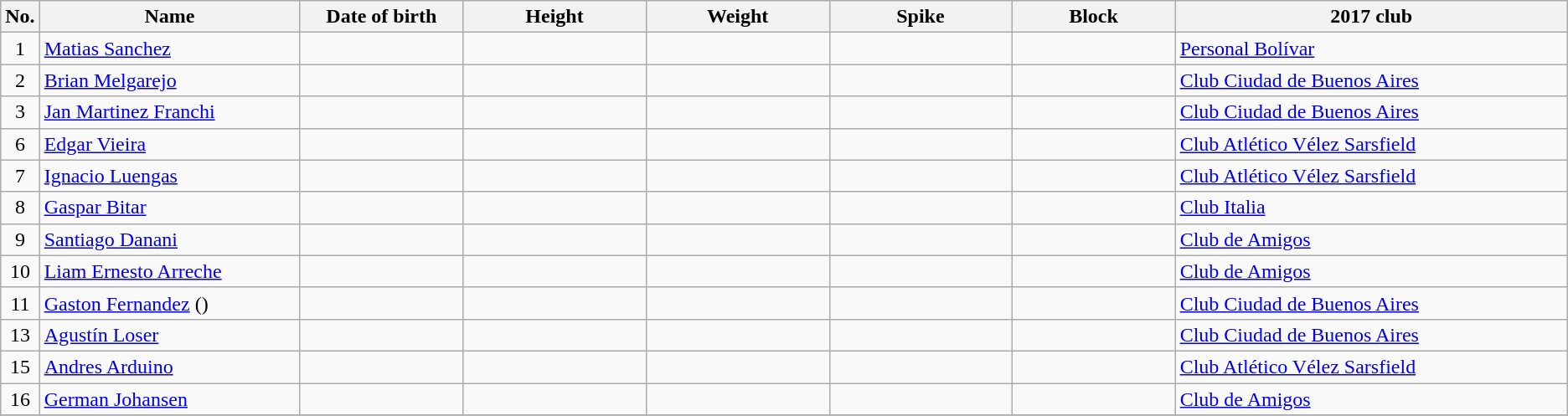<table class="wikitable sortable" style="font-size:100%; text-align:center;">
<tr>
<th>No.</th>
<th style="width:13em">Name</th>
<th style="width:8em">Date of birth</th>
<th style="width:9em">Height</th>
<th style="width:9em">Weight</th>
<th style="width:9em">Spike</th>
<th style="width:8em">Block</th>
<th style="width:20em">2017 club</th>
</tr>
<tr>
<td>1</td>
<td align=left><a href='#'>Matias Sanchez</a></td>
<td align=right></td>
<td></td>
<td></td>
<td></td>
<td></td>
<td align=left> <a href='#'>Personal Bolívar</a></td>
</tr>
<tr>
<td>2</td>
<td align=left><a href='#'>Brian Melgarejo</a></td>
<td align=right></td>
<td></td>
<td></td>
<td></td>
<td></td>
<td align=left> <a href='#'>Club Ciudad de Buenos Aires</a></td>
</tr>
<tr>
<td>3</td>
<td align=left><a href='#'>Jan Martinez Franchi</a></td>
<td align=right></td>
<td></td>
<td></td>
<td></td>
<td></td>
<td align=left> <a href='#'>Club Ciudad de Buenos Aires</a></td>
</tr>
<tr>
<td>6</td>
<td align=left><a href='#'>Edgar Vieira</a></td>
<td align=right></td>
<td></td>
<td></td>
<td></td>
<td></td>
<td align=left> <a href='#'>Club Atlético Vélez Sarsfield</a></td>
</tr>
<tr>
<td>7</td>
<td align=left><a href='#'>Ignacio Luengas</a></td>
<td align=right></td>
<td></td>
<td></td>
<td></td>
<td></td>
<td align=left> <a href='#'>Club Atlético Vélez Sarsfield</a></td>
</tr>
<tr>
<td>8</td>
<td align=left><a href='#'>Gaspar Bitar</a></td>
<td align=right></td>
<td></td>
<td></td>
<td></td>
<td></td>
<td align=left> <a href='#'>Club Italia</a></td>
</tr>
<tr>
<td>9</td>
<td align=left><a href='#'>Santiago Danani</a></td>
<td align=right></td>
<td></td>
<td></td>
<td></td>
<td></td>
<td align=left> <a href='#'>Club de Amigos</a></td>
</tr>
<tr>
<td>10</td>
<td align=left><a href='#'>Liam Ernesto Arreche</a></td>
<td align=right></td>
<td></td>
<td></td>
<td></td>
<td></td>
<td align=left> <a href='#'>Club de Amigos</a></td>
</tr>
<tr>
<td>11</td>
<td align=left><a href='#'>Gaston Fernandez</a> ()</td>
<td align=right></td>
<td></td>
<td></td>
<td></td>
<td></td>
<td align=left> <a href='#'>Club Ciudad de Buenos Aires</a></td>
</tr>
<tr>
<td>13</td>
<td align=left><a href='#'>Agustín Loser</a></td>
<td align=right></td>
<td></td>
<td></td>
<td></td>
<td></td>
<td align=left> <a href='#'>Club Ciudad de Buenos Aires</a></td>
</tr>
<tr>
<td>15</td>
<td align=left><a href='#'>Andres Arduino</a></td>
<td align=right></td>
<td></td>
<td></td>
<td></td>
<td></td>
<td align=left> <a href='#'>Club Atlético Vélez Sarsfield</a></td>
</tr>
<tr>
<td>16</td>
<td align=left><a href='#'>German Johansen</a></td>
<td align=right></td>
<td></td>
<td></td>
<td></td>
<td></td>
<td align=left> <a href='#'>Club de Amigos</a></td>
</tr>
<tr>
</tr>
</table>
